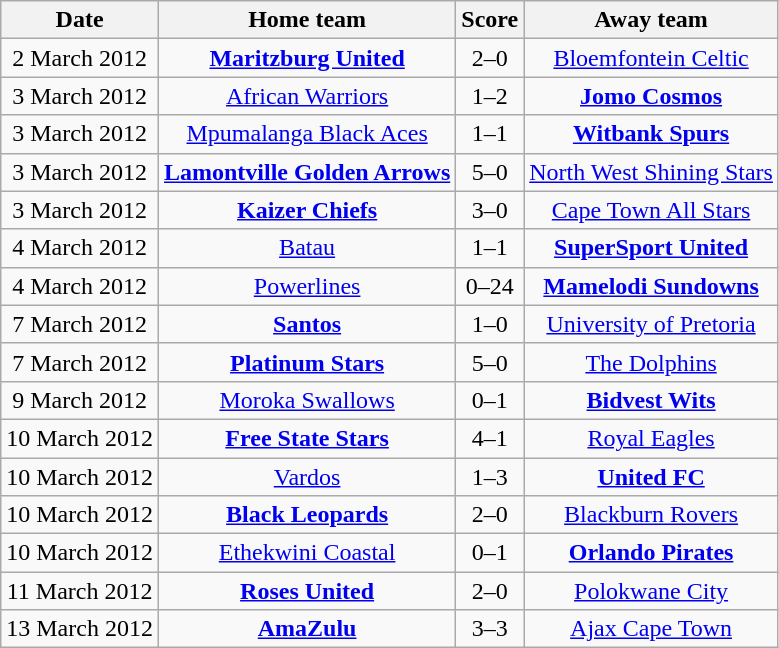<table class="wikitable" style="text-align: center">
<tr>
<th>Date</th>
<th>Home team</th>
<th>Score</th>
<th>Away team</th>
</tr>
<tr>
<td>2 March 2012</td>
<td><a href='#'><strong>Maritzburg United</strong></a></td>
<td>2–0 </td>
<td><a href='#'>Bloemfontein Celtic</a></td>
</tr>
<tr>
<td>3 March 2012</td>
<td><a href='#'>African Warriors</a></td>
<td>1–2</td>
<td><a href='#'><strong>Jomo Cosmos</strong></a></td>
</tr>
<tr>
<td>3 March 2012</td>
<td><a href='#'>Mpumalanga Black Aces</a></td>
<td>1–1 <br></td>
<td><a href='#'><strong>Witbank Spurs</strong></a></td>
</tr>
<tr>
<td>3 March 2012</td>
<td><a href='#'><strong>Lamontville Golden Arrows</strong></a></td>
<td>5–0</td>
<td><a href='#'>North West Shining Stars</a></td>
</tr>
<tr>
<td>3 March 2012</td>
<td><a href='#'><strong>Kaizer Chiefs</strong></a></td>
<td>3–0</td>
<td><a href='#'>Cape Town All Stars</a></td>
</tr>
<tr>
<td>4 March 2012</td>
<td><a href='#'>Batau</a></td>
<td>1–1 <br></td>
<td><a href='#'><strong>SuperSport United</strong></a></td>
</tr>
<tr>
<td>4 March 2012</td>
<td><a href='#'>Powerlines</a></td>
<td>0–24</td>
<td><a href='#'><strong>Mamelodi Sundowns</strong></a></td>
</tr>
<tr>
<td>7 March 2012</td>
<td><a href='#'><strong>Santos</strong></a></td>
<td>1–0</td>
<td><a href='#'>University of Pretoria</a></td>
</tr>
<tr>
<td>7 March 2012</td>
<td><a href='#'><strong>Platinum Stars</strong></a></td>
<td>5–0</td>
<td><a href='#'>The Dolphins</a></td>
</tr>
<tr>
<td>9 March 2012</td>
<td><a href='#'>Moroka Swallows</a></td>
<td>0–1</td>
<td><a href='#'><strong>Bidvest Wits</strong></a></td>
</tr>
<tr>
<td>10 March 2012</td>
<td><a href='#'><strong>Free State Stars</strong></a></td>
<td>4–1</td>
<td><a href='#'>Royal Eagles</a></td>
</tr>
<tr>
<td>10 March 2012</td>
<td><a href='#'>Vardos</a></td>
<td>1–3</td>
<td><a href='#'><strong>United FC</strong></a></td>
</tr>
<tr>
<td>10 March 2012</td>
<td><a href='#'><strong>Black Leopards</strong></a></td>
<td>2–0</td>
<td><a href='#'>Blackburn Rovers</a></td>
</tr>
<tr>
<td>10 March 2012</td>
<td><a href='#'>Ethekwini Coastal</a></td>
<td>0–1</td>
<td><a href='#'><strong>Orlando Pirates</strong></a></td>
</tr>
<tr>
<td>11 March 2012</td>
<td><a href='#'><strong>Roses United</strong></a></td>
<td>2–0</td>
<td><a href='#'>Polokwane City</a></td>
</tr>
<tr>
<td>13 March 2012</td>
<td><a href='#'><strong>AmaZulu</strong></a></td>
<td>3–3 <br></td>
<td><a href='#'>Ajax Cape Town</a></td>
</tr>
</table>
